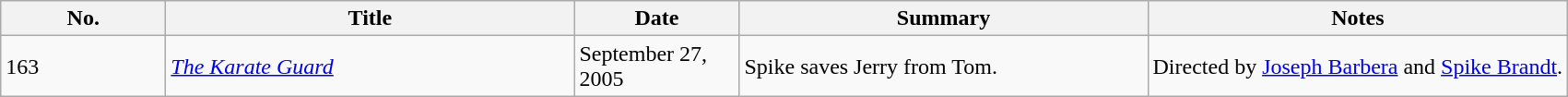<table class="wikitable">
<tr>
<th style="width:7em">No.</th>
<th style="width:18em">Title</th>
<th style="width:7em">Date</th>
<th style="width:18em">Summary</th>
<th>Notes</th>
</tr>
<tr>
<td>163</td>
<td><em><a href='#'>The Karate Guard</a></em></td>
<td>September 27, 2005</td>
<td>Spike saves Jerry from Tom.</td>
<td>Directed by <a href='#'>Joseph Barbera</a> and <a href='#'>Spike Brandt</a>.<br></td>
</tr>
</table>
